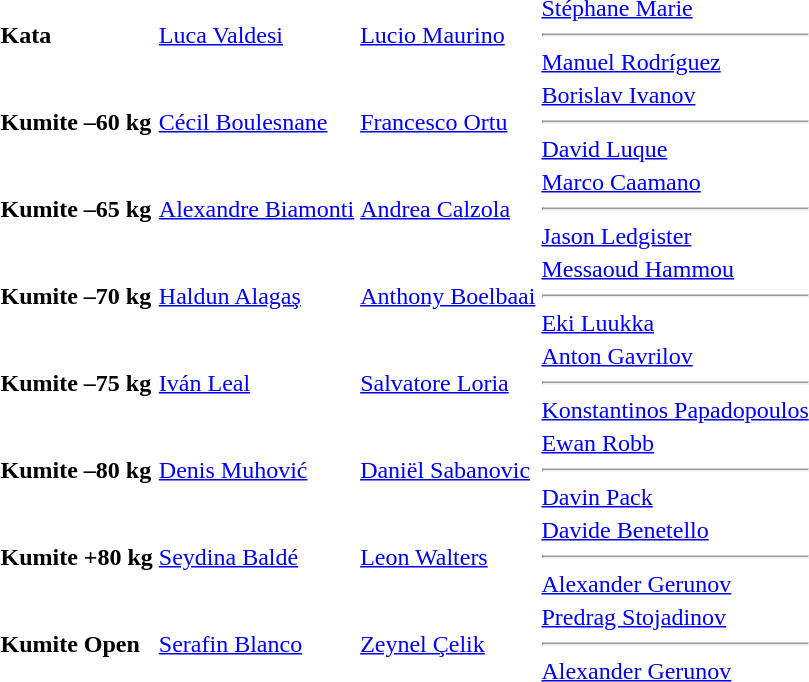<table>
<tr>
<td><strong>Kata</strong></td>
<td> <a href='#'>Luca Valdesi</a></td>
<td> <a href='#'>Lucio Maurino</a></td>
<td> <a href='#'>Stéphane Marie</a><hr> <a href='#'>Manuel Rodríguez</a></td>
</tr>
<tr>
<td><strong>Kumite –60 kg</strong></td>
<td> <a href='#'>Cécil Boulesnane</a></td>
<td> <a href='#'>Francesco Ortu</a></td>
<td> <a href='#'>Borislav Ivanov</a><hr> <a href='#'>David Luque</a></td>
</tr>
<tr>
<td><strong>Kumite –65 kg</strong></td>
<td> <a href='#'>Alexandre Biamonti</a></td>
<td> <a href='#'>Andrea Calzola</a></td>
<td> <a href='#'>Marco Caamano</a><hr> <a href='#'>Jason Ledgister</a></td>
</tr>
<tr>
<td><strong>Kumite –70 kg</strong></td>
<td> <a href='#'>Haldun Alagaş</a></td>
<td> <a href='#'>Anthony Boelbaai</a></td>
<td> <a href='#'>Messaoud Hammou</a><hr> <a href='#'>Eki Luukka</a></td>
</tr>
<tr>
<td><strong>Kumite –75 kg</strong></td>
<td> <a href='#'>Iván Leal</a></td>
<td> <a href='#'>Salvatore Loria</a></td>
<td> <a href='#'>Anton Gavrilov</a><hr> <a href='#'>Konstantinos Papadopoulos</a></td>
</tr>
<tr>
<td><strong>Kumite –80 kg</strong></td>
<td> <a href='#'>Denis Muhović</a></td>
<td> <a href='#'>Daniël Sabanovic</a></td>
<td> <a href='#'>Ewan Robb</a><hr> <a href='#'>Davin Pack</a></td>
</tr>
<tr>
<td><strong>Kumite +80 kg</strong></td>
<td> <a href='#'>Seydina Baldé</a></td>
<td> <a href='#'>Leon Walters</a></td>
<td> <a href='#'>Davide Benetello</a><hr> <a href='#'>Alexander Gerunov</a></td>
</tr>
<tr>
<td><strong>Kumite Open</strong></td>
<td> <a href='#'>Serafin Blanco</a></td>
<td> <a href='#'>Zeynel Çelik</a></td>
<td> <a href='#'>Predrag Stojadinov</a><hr> <a href='#'>Alexander Gerunov</a></td>
</tr>
</table>
